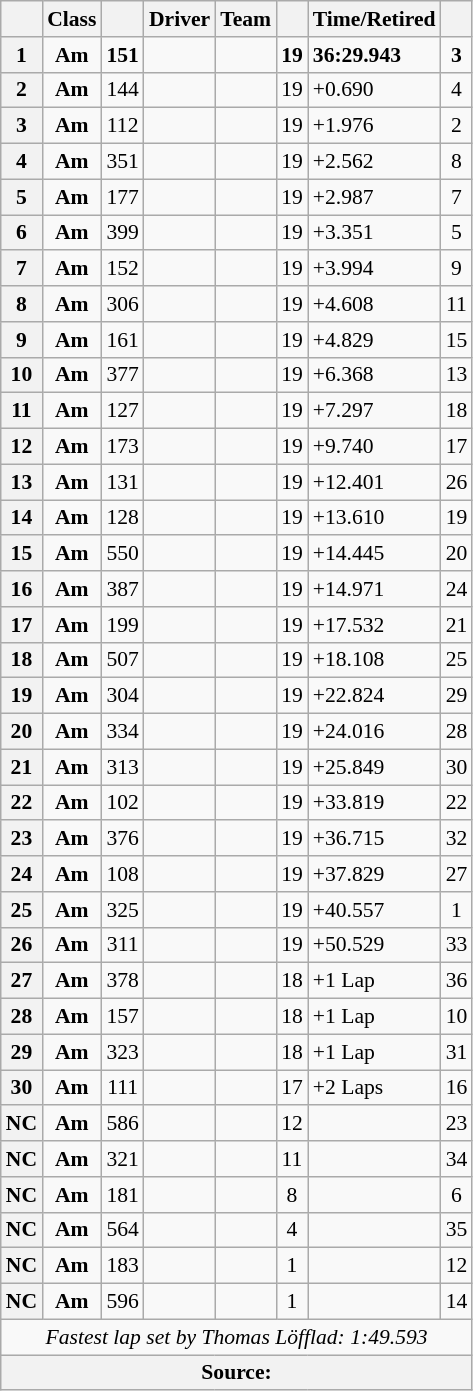<table class="wikitable" style="font-size:90%;">
<tr>
<th scope="col"></th>
<th scope="col">Class</th>
<th scope="col"></th>
<th scope="col">Driver</th>
<th scope="col">Team</th>
<th scope="col"></th>
<th scope="col">Time/Retired</th>
<th scope="col"></th>
</tr>
<tr>
<th>1</th>
<td align=center><strong><span>Am</span></strong></td>
<td align=center><strong>151</strong></td>
<td></td>
<td></td>
<td align=center><strong>19</strong></td>
<td><strong>36:29.943</strong></td>
<td align=center><strong>3</strong></td>
</tr>
<tr>
<th>2</th>
<td align=center><strong><span>Am</span></strong></td>
<td align=center>144</td>
<td></td>
<td></td>
<td align=center>19</td>
<td>+0.690</td>
<td align=center>4</td>
</tr>
<tr>
<th>3</th>
<td align=center><strong><span>Am</span></strong></td>
<td align=center>112</td>
<td></td>
<td></td>
<td align=center>19</td>
<td>+1.976</td>
<td align=center>2</td>
</tr>
<tr>
<th>4</th>
<td align=center><strong><span>Am</span></strong></td>
<td align=center>351</td>
<td></td>
<td></td>
<td align=center>19</td>
<td>+2.562</td>
<td align=center>8</td>
</tr>
<tr>
<th>5</th>
<td align=center><strong><span>Am</span></strong></td>
<td align=center>177</td>
<td></td>
<td></td>
<td align=center>19</td>
<td>+2.987</td>
<td align=center>7</td>
</tr>
<tr>
<th>6</th>
<td align=center><strong><span>Am</span></strong></td>
<td align=center>399</td>
<td></td>
<td></td>
<td align=center>19</td>
<td>+3.351</td>
<td align=center>5</td>
</tr>
<tr>
<th>7</th>
<td align=center><strong><span>Am</span></strong></td>
<td align=center>152</td>
<td></td>
<td></td>
<td align=center>19</td>
<td>+3.994</td>
<td align=center>9</td>
</tr>
<tr>
<th>8</th>
<td align=center><strong><span>Am</span></strong></td>
<td align=center>306</td>
<td></td>
<td></td>
<td align=center>19</td>
<td>+4.608</td>
<td align=center>11</td>
</tr>
<tr>
<th>9</th>
<td align=center><strong><span>Am</span></strong></td>
<td align=center>161</td>
<td></td>
<td></td>
<td align=center>19</td>
<td>+4.829</td>
<td align=center>15</td>
</tr>
<tr>
<th>10</th>
<td align=center><strong><span>Am</span></strong></td>
<td align=center>377</td>
<td></td>
<td></td>
<td align=center>19</td>
<td>+6.368</td>
<td align=center>13</td>
</tr>
<tr>
<th>11</th>
<td align=center><strong><span>Am</span></strong></td>
<td align=center>127</td>
<td></td>
<td></td>
<td align=center>19</td>
<td>+7.297</td>
<td align=center>18</td>
</tr>
<tr>
<th>12</th>
<td align=center><strong><span>Am</span></strong></td>
<td align=center>173</td>
<td></td>
<td></td>
<td align=center>19</td>
<td>+9.740</td>
<td align=center>17</td>
</tr>
<tr>
<th>13</th>
<td align=center><strong><span>Am</span></strong></td>
<td align=center>131</td>
<td></td>
<td></td>
<td align=center>19</td>
<td>+12.401</td>
<td align=center>26</td>
</tr>
<tr>
<th>14</th>
<td align=center><strong><span>Am</span></strong></td>
<td align=center>128</td>
<td></td>
<td></td>
<td align=center>19</td>
<td>+13.610</td>
<td align=center>19</td>
</tr>
<tr>
<th>15</th>
<td align=center><strong><span>Am</span></strong></td>
<td align=center>550</td>
<td></td>
<td></td>
<td align=center>19</td>
<td>+14.445</td>
<td align=center>20</td>
</tr>
<tr>
<th>16</th>
<td align=center><strong><span>Am</span></strong></td>
<td align=center>387</td>
<td></td>
<td></td>
<td align=center>19</td>
<td>+14.971</td>
<td align=center>24</td>
</tr>
<tr>
<th>17</th>
<td align=center><strong><span>Am</span></strong></td>
<td align=center>199</td>
<td></td>
<td></td>
<td align=center>19</td>
<td>+17.532</td>
<td align=center>21</td>
</tr>
<tr>
<th>18</th>
<td align=center><strong><span>Am</span></strong></td>
<td align=center>507</td>
<td></td>
<td></td>
<td align=center>19</td>
<td>+18.108</td>
<td align=center>25</td>
</tr>
<tr>
<th>19</th>
<td align=center><strong><span>Am</span></strong></td>
<td align=center>304</td>
<td></td>
<td></td>
<td align=center>19</td>
<td>+22.824</td>
<td align=center>29</td>
</tr>
<tr>
<th>20</th>
<td align=center><strong><span>Am</span></strong></td>
<td align=center>334</td>
<td></td>
<td></td>
<td align=center>19</td>
<td>+24.016</td>
<td align=center>28</td>
</tr>
<tr>
<th>21</th>
<td align=center><strong><span>Am</span></strong></td>
<td align=center>313</td>
<td></td>
<td></td>
<td align=center>19</td>
<td>+25.849</td>
<td align=center>30</td>
</tr>
<tr>
<th>22</th>
<td align=center><strong><span>Am</span></strong></td>
<td align=center>102</td>
<td></td>
<td></td>
<td align=center>19</td>
<td>+33.819</td>
<td align=center>22</td>
</tr>
<tr>
<th>23</th>
<td align=center><strong><span>Am</span></strong></td>
<td align=center>376</td>
<td></td>
<td></td>
<td align=center>19</td>
<td>+36.715</td>
<td align=center>32</td>
</tr>
<tr>
<th>24</th>
<td align=center><strong><span>Am</span></strong></td>
<td align=center>108</td>
<td></td>
<td></td>
<td align=center>19</td>
<td>+37.829</td>
<td align=center>27</td>
</tr>
<tr>
<th>25</th>
<td align=center><strong><span>Am</span></strong></td>
<td align=center>325</td>
<td></td>
<td></td>
<td align=center>19</td>
<td>+40.557</td>
<td align=center>1</td>
</tr>
<tr>
<th>26</th>
<td align=center><strong><span>Am</span></strong></td>
<td align=center>311</td>
<td></td>
<td></td>
<td align=center>19</td>
<td>+50.529</td>
<td align=center>33</td>
</tr>
<tr>
<th>27</th>
<td align=center><strong><span>Am</span></strong></td>
<td align=center>378</td>
<td></td>
<td></td>
<td align=center>18</td>
<td>+1 Lap</td>
<td align=center>36</td>
</tr>
<tr>
<th>28</th>
<td align=center><strong><span>Am</span></strong></td>
<td align=center>157</td>
<td></td>
<td></td>
<td align=center>18</td>
<td>+1 Lap</td>
<td align=center>10</td>
</tr>
<tr>
<th>29</th>
<td align=center><strong><span>Am</span></strong></td>
<td align=center>323</td>
<td></td>
<td></td>
<td align=center>18</td>
<td>+1 Lap</td>
<td align=center>31</td>
</tr>
<tr>
<th>30</th>
<td align=center><strong><span>Am</span></strong></td>
<td align=center>111</td>
<td></td>
<td></td>
<td align=center>17</td>
<td>+2 Laps</td>
<td align=center>16</td>
</tr>
<tr>
<th>NC</th>
<td align=center><strong><span>Am</span></strong></td>
<td align=center>586</td>
<td></td>
<td></td>
<td align=center>12</td>
<td></td>
<td align=center>23</td>
</tr>
<tr>
<th>NC</th>
<td align=center><strong><span>Am</span></strong></td>
<td align=center>321</td>
<td></td>
<td></td>
<td align=center>11</td>
<td></td>
<td align=center>34</td>
</tr>
<tr>
<th>NC</th>
<td align=center><strong><span>Am</span></strong></td>
<td align=center>181</td>
<td></td>
<td></td>
<td align=center>8</td>
<td></td>
<td align=center>6</td>
</tr>
<tr>
<th>NC</th>
<td align=center><strong><span>Am</span></strong></td>
<td align=center>564</td>
<td></td>
<td></td>
<td align=center>4</td>
<td></td>
<td align=center>35</td>
</tr>
<tr>
<th>NC</th>
<td align=center><strong><span>Am</span></strong></td>
<td align=center>183</td>
<td></td>
<td></td>
<td align=center>1</td>
<td></td>
<td align=center>12</td>
</tr>
<tr>
<th>NC</th>
<td align=center><strong><span>Am</span></strong></td>
<td align=center>596</td>
<td></td>
<td></td>
<td align=center>1</td>
<td></td>
<td align=center>14</td>
</tr>
<tr>
<td colspan=8 align=center><em>Fastest lap set by Thomas Löfflad: 1:49.593</em></td>
</tr>
<tr>
<th colspan=8>Source:</th>
</tr>
</table>
